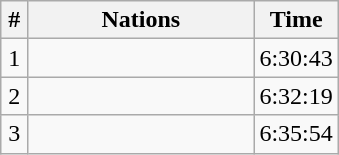<table class="wikitable" style="text-align:center;">
<tr>
<th width=8%>#</th>
<th width=67%>Nations</th>
<th width=25%>Time</th>
</tr>
<tr>
<td>1</td>
<td align="left"></td>
<td>6:30:43</td>
</tr>
<tr>
<td>2</td>
<td align="left"></td>
<td>6:32:19</td>
</tr>
<tr>
<td>3</td>
<td align="left"></td>
<td>6:35:54</td>
</tr>
</table>
